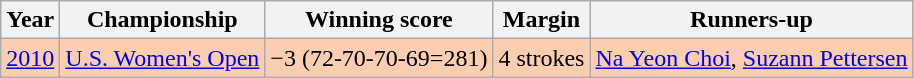<table class="wikitable">
<tr>
<th>Year</th>
<th>Championship</th>
<th>Winning score</th>
<th>Margin</th>
<th>Runners-up</th>
</tr>
<tr style="background:#FBCEB1;">
<td><a href='#'>2010</a></td>
<td><a href='#'>U.S. Women's Open</a></td>
<td>−3 (72-70-70-69=281)</td>
<td>4 strokes</td>
<td> <a href='#'>Na Yeon Choi</a>,  <a href='#'>Suzann Pettersen</a></td>
</tr>
</table>
